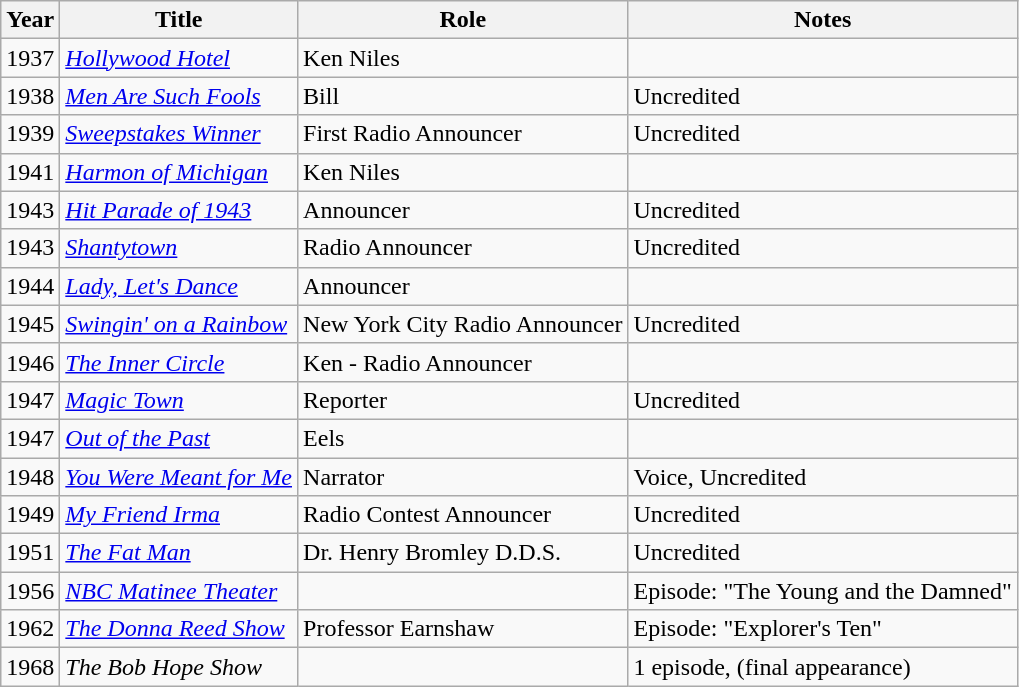<table class="wikitable">
<tr>
<th>Year</th>
<th>Title</th>
<th>Role</th>
<th>Notes</th>
</tr>
<tr>
<td>1937</td>
<td><em><a href='#'>Hollywood Hotel</a></em></td>
<td>Ken Niles</td>
<td></td>
</tr>
<tr>
<td>1938</td>
<td><em><a href='#'>Men Are Such Fools</a></em></td>
<td>Bill</td>
<td>Uncredited</td>
</tr>
<tr>
<td>1939</td>
<td><em><a href='#'>Sweepstakes Winner</a></em></td>
<td>First Radio Announcer</td>
<td>Uncredited</td>
</tr>
<tr>
<td>1941</td>
<td><em><a href='#'>Harmon of Michigan</a></em></td>
<td>Ken Niles</td>
<td></td>
</tr>
<tr>
<td>1943</td>
<td><em><a href='#'>Hit Parade of 1943</a></em></td>
<td>Announcer</td>
<td>Uncredited</td>
</tr>
<tr>
<td>1943</td>
<td><em><a href='#'>Shantytown</a></em></td>
<td>Radio Announcer</td>
<td>Uncredited</td>
</tr>
<tr>
<td>1944</td>
<td><em><a href='#'>Lady, Let's Dance</a></em></td>
<td>Announcer</td>
<td></td>
</tr>
<tr>
<td>1945</td>
<td><em><a href='#'>Swingin' on a Rainbow</a></em></td>
<td>New York City Radio Announcer</td>
<td>Uncredited</td>
</tr>
<tr>
<td>1946</td>
<td><em><a href='#'>The Inner Circle</a></em></td>
<td>Ken - Radio Announcer</td>
<td></td>
</tr>
<tr>
<td>1947</td>
<td><em><a href='#'>Magic Town</a></em></td>
<td>Reporter</td>
<td>Uncredited</td>
</tr>
<tr>
<td>1947</td>
<td><em><a href='#'>Out of the Past</a></em></td>
<td>Eels</td>
<td></td>
</tr>
<tr>
<td>1948</td>
<td><em><a href='#'>You Were Meant for Me</a></em></td>
<td>Narrator</td>
<td>Voice, Uncredited</td>
</tr>
<tr>
<td>1949</td>
<td><em><a href='#'>My Friend Irma</a></em></td>
<td>Radio Contest Announcer</td>
<td>Uncredited</td>
</tr>
<tr>
<td>1951</td>
<td><em><a href='#'>The Fat Man</a></em></td>
<td>Dr. Henry Bromley D.D.S.</td>
<td>Uncredited</td>
</tr>
<tr>
<td>1956</td>
<td><em><a href='#'>NBC Matinee Theater</a></em></td>
<td></td>
<td>Episode: "The Young and the Damned"</td>
</tr>
<tr>
<td>1962</td>
<td><em><a href='#'>The Donna Reed Show</a></em></td>
<td>Professor Earnshaw</td>
<td>Episode: "Explorer's Ten"</td>
</tr>
<tr>
<td>1968</td>
<td><em>The Bob Hope Show</em></td>
<td></td>
<td>1 episode, (final appearance)</td>
</tr>
</table>
